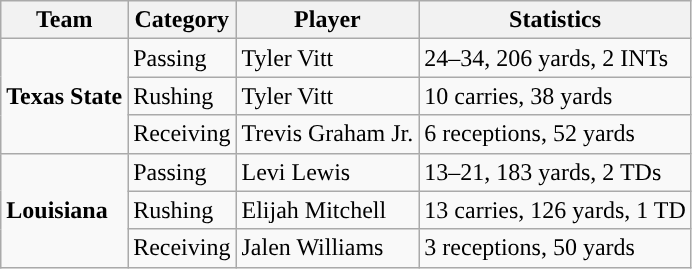<table class="wikitable" style="float: left;">
<tr>
<th>Team</th>
<th>Category</th>
<th>Player</th>
<th>Statistics</th>
</tr>
<tr>
<td rowspan=3><strong>Texas State</strong></td>
<td>Passing</td>
<td>Tyler Vitt</td>
<td>24–34, 206 yards, 2 INTs</td>
</tr>
<tr>
<td>Rushing</td>
<td>Tyler Vitt</td>
<td>10 carries, 38 yards</td>
</tr>
<tr>
<td>Receiving</td>
<td>Trevis Graham Jr.</td>
<td>6 receptions, 52 yards</td>
</tr>
<tr>
<td rowspan=3><strong>Louisiana</strong></td>
<td>Passing</td>
<td>Levi Lewis</td>
<td>13–21, 183 yards, 2 TDs</td>
</tr>
<tr>
<td>Rushing</td>
<td>Elijah Mitchell</td>
<td>13 carries, 126 yards, 1 TD</td>
</tr>
<tr>
<td>Receiving</td>
<td>Jalen Williams</td>
<td>3 receptions, 50 yards</td>
</tr>
</table>
